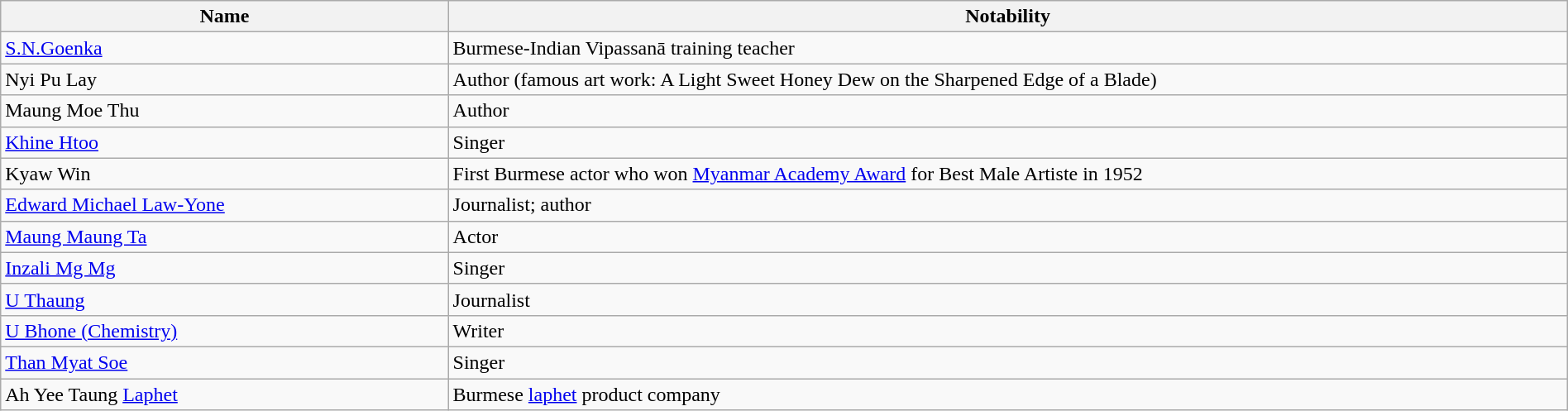<table width=100% class="wikitable">
<tr>
<th width=20%>Name</th>
<th width=50%>Notability</th>
</tr>
<tr>
<td><a href='#'>S.N.Goenka</a></td>
<td>Burmese-Indian Vipassanā training teacher</td>
</tr>
<tr>
<td>Nyi Pu Lay</td>
<td>Author (famous art work: A Light Sweet Honey Dew on the Sharpened Edge of a Blade)</td>
</tr>
<tr>
<td>Maung Moe Thu</td>
<td>Author</td>
</tr>
<tr>
<td><a href='#'>Khine Htoo</a></td>
<td>Singer</td>
</tr>
<tr>
<td>Kyaw Win</td>
<td>First Burmese actor who won <a href='#'>Myanmar Academy Award</a> for Best Male Artiste in 1952</td>
</tr>
<tr>
<td><a href='#'>Edward Michael Law-Yone</a></td>
<td>Journalist; author</td>
</tr>
<tr>
<td><a href='#'>Maung Maung Ta</a></td>
<td>Actor</td>
</tr>
<tr>
<td><a href='#'>Inzali Mg Mg</a></td>
<td>Singer</td>
</tr>
<tr>
<td><a href='#'>U Thaung</a></td>
<td>Journalist</td>
</tr>
<tr>
<td><a href='#'>U Bhone (Chemistry)</a></td>
<td>Writer</td>
</tr>
<tr>
<td><a href='#'>Than Myat Soe</a></td>
<td>Singer</td>
</tr>
<tr>
<td>Ah Yee Taung <a href='#'>Laphet</a></td>
<td>Burmese <a href='#'>laphet</a> product company</td>
</tr>
</table>
